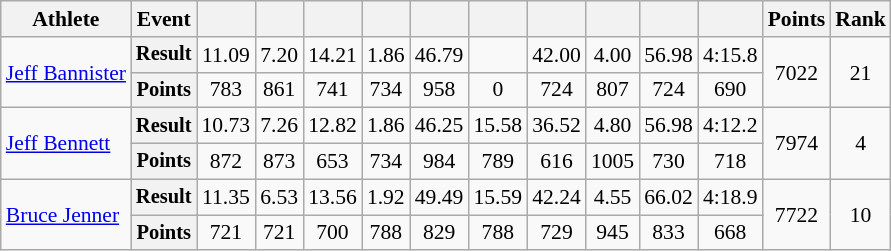<table class=wikitable style=font-size:90%;text-align:center>
<tr>
<th>Athlete</th>
<th>Event</th>
<th></th>
<th></th>
<th></th>
<th></th>
<th></th>
<th></th>
<th></th>
<th></th>
<th></th>
<th></th>
<th>Points</th>
<th>Rank</th>
</tr>
<tr>
<td align=left rowspan=2><a href='#'>Jeff Bannister</a></td>
<th style=font-size:95%>Result</th>
<td>11.09</td>
<td>7.20</td>
<td>14.21</td>
<td>1.86</td>
<td>46.79</td>
<td></td>
<td>42.00</td>
<td>4.00</td>
<td>56.98</td>
<td>4:15.8</td>
<td rowspan=2>7022</td>
<td rowspan=2>21</td>
</tr>
<tr>
<th style=font-size:95%>Points</th>
<td>783</td>
<td>861</td>
<td>741</td>
<td>734</td>
<td>958</td>
<td>0</td>
<td>724</td>
<td>807</td>
<td>724</td>
<td>690</td>
</tr>
<tr>
<td align=left rowspan=2><a href='#'>Jeff Bennett</a></td>
<th style=font-size:95%>Result</th>
<td>10.73</td>
<td>7.26</td>
<td>12.82</td>
<td>1.86</td>
<td>46.25</td>
<td>15.58</td>
<td>36.52</td>
<td>4.80</td>
<td>56.98</td>
<td>4:12.2</td>
<td rowspan=2>7974</td>
<td rowspan=2>4</td>
</tr>
<tr>
<th style=font-size:95%>Points</th>
<td>872</td>
<td>873</td>
<td>653</td>
<td>734</td>
<td>984</td>
<td>789</td>
<td>616</td>
<td>1005</td>
<td>730</td>
<td>718</td>
</tr>
<tr>
<td align=left rowspan=2><a href='#'>Bruce Jenner</a></td>
<th style=font-size:95%>Result</th>
<td>11.35</td>
<td>6.53</td>
<td>13.56</td>
<td>1.92</td>
<td>49.49</td>
<td>15.59</td>
<td>42.24</td>
<td>4.55</td>
<td>66.02</td>
<td>4:18.9</td>
<td rowspan=2>7722</td>
<td rowspan=2>10</td>
</tr>
<tr>
<th style=font-size:95%>Points</th>
<td>721</td>
<td>721</td>
<td>700</td>
<td>788</td>
<td>829</td>
<td>788</td>
<td>729</td>
<td>945</td>
<td>833</td>
<td>668</td>
</tr>
</table>
